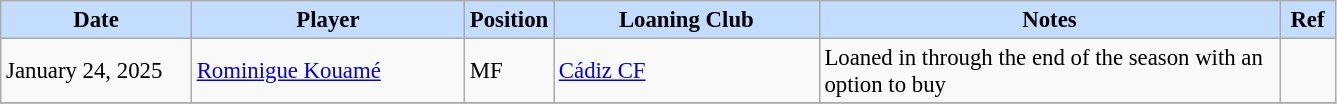<table class="wikitable" style="text-align:left; font-size:95%;">
<tr>
<th style="background:#c2ddff; width:120px;">Date</th>
<th style="background:#c2ddff; width:175px;">Player</th>
<th style="background:#c2ddff; width:50px;">Position</th>
<th style="background:#c2ddff; width:170px;">Loaning Club</th>
<th style="background:#c2ddff; width:300px;">Notes</th>
<th style="background:#c2ddff; width:30px;">Ref</th>
</tr>
<tr>
<td>January 24, 2025</td>
<td> <a href='#'>Rominigue Kouamé</a></td>
<td>MF</td>
<td> <a href='#'>Cádiz CF</a></td>
<td>Loaned in through the end of the season with an option to buy</td>
<td></td>
</tr>
<tr>
</tr>
</table>
